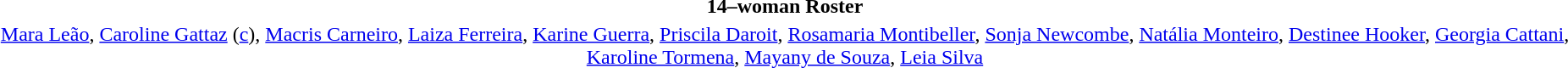<table style="text-align:center;margin-top:2em;margin-left:auto;margin-right:auto">
<tr>
<td><strong>14–woman Roster</strong></td>
</tr>
<tr>
<td><a href='#'>Mara Leão</a>, <a href='#'>Caroline Gattaz</a> (<a href='#'>c</a>), <a href='#'>Macris Carneiro</a>, <a href='#'>Laiza Ferreira</a>, <a href='#'>Karine Guerra</a>, <a href='#'>Priscila Daroit</a>, <a href='#'>Rosamaria Montibeller</a>, <a href='#'>Sonja Newcombe</a>, <a href='#'>Natália Monteiro</a>, <a href='#'>Destinee Hooker</a>, <a href='#'>Georgia Cattani</a>, <a href='#'>Karoline Tormena</a>, <a href='#'>Mayany de Souza</a>, <a href='#'>Leia Silva</a></td>
</tr>
<tr>
</tr>
</table>
